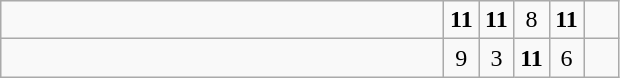<table class="wikitable">
<tr>
<td style="width:18em"></td>
<td align=center style="width:1em"><strong>11</strong></td>
<td align=center style="width:1em"><strong>11</strong></td>
<td align=center style="width:1em">8</td>
<td align=center style="width:1em"><strong>11</strong></td>
<td align=center style="width:1em"></td>
</tr>
<tr>
<td style="width:18em"></td>
<td align=center style="width:1em">9</td>
<td align=center style="width:1em">3</td>
<td align=center style="width:1em"><strong>11</strong></td>
<td align=center style="width:1em">6</td>
<td align=center style="width:1em"></td>
</tr>
</table>
